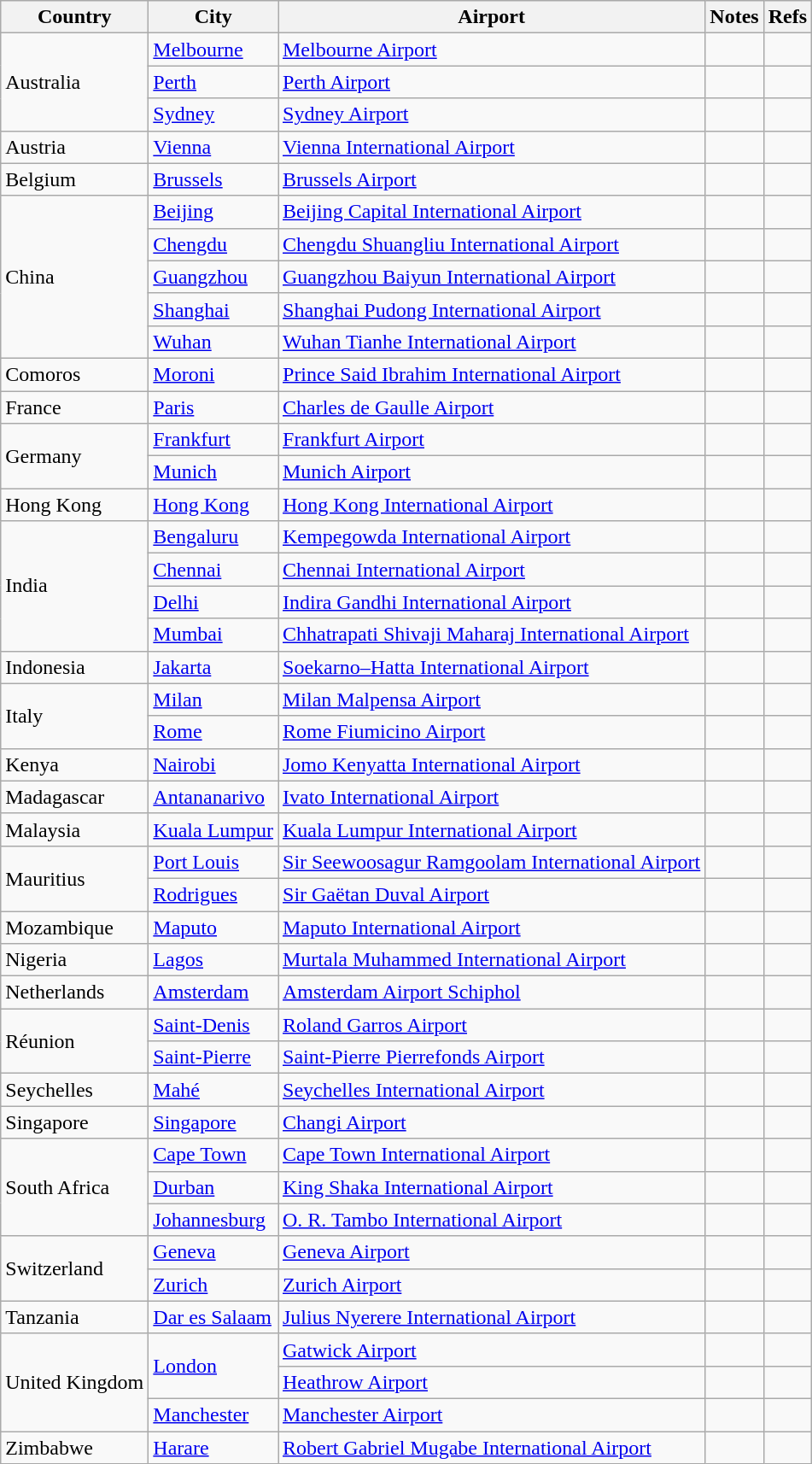<table class="wikitable sortable">
<tr>
<th>Country</th>
<th>City</th>
<th>Airport</th>
<th>Notes</th>
<th class="unsortable">Refs</th>
</tr>
<tr>
<td rowspan="3">Australia</td>
<td><a href='#'>Melbourne</a></td>
<td><a href='#'>Melbourne Airport</a></td>
<td></td>
<td align=center></td>
</tr>
<tr>
<td><a href='#'>Perth</a></td>
<td><a href='#'>Perth Airport</a></td>
<td align=center></td>
<td align=center></td>
</tr>
<tr>
<td><a href='#'>Sydney</a></td>
<td><a href='#'>Sydney Airport</a></td>
<td></td>
<td align=center></td>
</tr>
<tr>
<td>Austria</td>
<td><a href='#'>Vienna</a></td>
<td><a href='#'>Vienna International Airport</a></td>
<td></td>
<td align=center></td>
</tr>
<tr>
<td>Belgium</td>
<td><a href='#'>Brussels</a></td>
<td><a href='#'>Brussels Airport</a></td>
<td></td>
<td align=center></td>
</tr>
<tr>
<td rowspan="5">China</td>
<td><a href='#'>Beijing</a></td>
<td><a href='#'>Beijing Capital International Airport</a></td>
<td></td>
<td align=center></td>
</tr>
<tr>
<td><a href='#'>Chengdu</a></td>
<td><a href='#'>Chengdu Shuangliu International Airport</a></td>
<td></td>
<td align=center></td>
</tr>
<tr>
<td><a href='#'>Guangzhou</a></td>
<td><a href='#'>Guangzhou Baiyun International Airport</a></td>
<td></td>
<td align=center></td>
</tr>
<tr>
<td><a href='#'>Shanghai</a></td>
<td><a href='#'>Shanghai Pudong International Airport</a></td>
<td></td>
<td align=center></td>
</tr>
<tr>
<td><a href='#'>Wuhan</a></td>
<td><a href='#'>Wuhan Tianhe International Airport</a></td>
<td></td>
<td align=center></td>
</tr>
<tr>
<td>Comoros</td>
<td><a href='#'>Moroni</a></td>
<td><a href='#'>Prince Said Ibrahim International Airport</a></td>
<td></td>
<td align=center></td>
</tr>
<tr>
<td>France</td>
<td><a href='#'>Paris</a></td>
<td><a href='#'>Charles de Gaulle Airport</a></td>
<td align=center></td>
<td align=center></td>
</tr>
<tr>
<td rowspan="2">Germany</td>
<td><a href='#'>Frankfurt</a></td>
<td><a href='#'>Frankfurt Airport</a></td>
<td></td>
<td align=center></td>
</tr>
<tr>
<td><a href='#'>Munich</a></td>
<td><a href='#'>Munich Airport</a></td>
<td></td>
<td align=center></td>
</tr>
<tr>
<td>Hong Kong</td>
<td><a href='#'>Hong Kong</a></td>
<td><a href='#'>Hong Kong International Airport</a></td>
<td></td>
<td align=center></td>
</tr>
<tr>
<td rowspan="4">India</td>
<td><a href='#'>Bengaluru</a></td>
<td><a href='#'>Kempegowda International Airport</a></td>
<td></td>
<td align=center></td>
</tr>
<tr>
<td><a href='#'>Chennai</a></td>
<td><a href='#'>Chennai International Airport</a></td>
<td align=center></td>
<td align=center></td>
</tr>
<tr>
<td><a href='#'>Delhi</a></td>
<td><a href='#'>Indira Gandhi International Airport</a></td>
<td align=center></td>
<td align=center></td>
</tr>
<tr>
<td><a href='#'>Mumbai</a></td>
<td><a href='#'>Chhatrapati Shivaji Maharaj International Airport</a></td>
<td align=center></td>
<td align=center></td>
</tr>
<tr>
<td>Indonesia</td>
<td><a href='#'>Jakarta</a></td>
<td><a href='#'>Soekarno–Hatta International Airport</a></td>
<td></td>
<td align=center></td>
</tr>
<tr>
<td rowspan="2">Italy</td>
<td><a href='#'>Milan</a></td>
<td><a href='#'>Milan Malpensa Airport</a></td>
<td></td>
<td align=center></td>
</tr>
<tr>
<td><a href='#'>Rome</a></td>
<td><a href='#'>Rome Fiumicino Airport</a></td>
<td></td>
<td align=center></td>
</tr>
<tr>
<td>Kenya</td>
<td><a href='#'>Nairobi</a></td>
<td><a href='#'>Jomo Kenyatta International Airport</a></td>
<td></td>
<td align=center></td>
</tr>
<tr>
<td>Madagascar</td>
<td><a href='#'>Antananarivo</a></td>
<td><a href='#'>Ivato International Airport</a></td>
<td align=center></td>
<td align=center></td>
</tr>
<tr>
<td>Malaysia</td>
<td><a href='#'>Kuala Lumpur</a></td>
<td><a href='#'>Kuala Lumpur International Airport</a></td>
<td align=center></td>
<td align=center></td>
</tr>
<tr>
<td rowspan="2">Mauritius</td>
<td><a href='#'>Port Louis</a></td>
<td><a href='#'>Sir Seewoosagur Ramgoolam International Airport</a></td>
<td></td>
<td align=center></td>
</tr>
<tr>
<td><a href='#'>Rodrigues</a></td>
<td><a href='#'>Sir Gaëtan Duval Airport</a></td>
<td align=center></td>
<td align=center></td>
</tr>
<tr>
<td>Mozambique</td>
<td><a href='#'>Maputo</a></td>
<td><a href='#'>Maputo International Airport</a></td>
<td></td>
<td align=center></td>
</tr>
<tr>
<td>Nigeria</td>
<td><a href='#'>Lagos</a></td>
<td><a href='#'>Murtala Muhammed International Airport</a></td>
<td></td>
<td align=center></td>
</tr>
<tr>
<td>Netherlands</td>
<td><a href='#'>Amsterdam</a></td>
<td><a href='#'>Amsterdam Airport Schiphol</a></td>
<td></td>
<td align=center></td>
</tr>
<tr>
<td rowspan="2">Réunion</td>
<td><a href='#'>Saint-Denis</a></td>
<td><a href='#'>Roland Garros Airport</a></td>
<td align=center></td>
<td align=center></td>
</tr>
<tr>
<td><a href='#'>Saint-Pierre</a></td>
<td><a href='#'>Saint-Pierre Pierrefonds Airport</a></td>
<td></td>
<td align=center></td>
</tr>
<tr>
<td>Seychelles</td>
<td><a href='#'>Mahé</a></td>
<td><a href='#'>Seychelles International Airport</a></td>
<td></td>
<td align=center></td>
</tr>
<tr>
<td>Singapore</td>
<td><a href='#'>Singapore</a></td>
<td><a href='#'>Changi Airport</a></td>
<td></td>
<td align=center></td>
</tr>
<tr>
<td rowspan="3">South Africa</td>
<td><a href='#'>Cape Town</a></td>
<td><a href='#'>Cape Town International Airport</a></td>
<td align=center></td>
<td align=center></td>
</tr>
<tr>
<td><a href='#'>Durban</a></td>
<td><a href='#'>King Shaka International Airport</a></td>
<td></td>
<td align=center></td>
</tr>
<tr>
<td><a href='#'>Johannesburg</a></td>
<td><a href='#'>O. R. Tambo International Airport</a></td>
<td align=center></td>
<td align=center></td>
</tr>
<tr>
<td rowspan="2">Switzerland</td>
<td><a href='#'>Geneva</a></td>
<td><a href='#'>Geneva Airport</a></td>
<td></td>
<td align=center></td>
</tr>
<tr>
<td><a href='#'>Zurich</a></td>
<td><a href='#'>Zurich Airport</a></td>
<td></td>
<td align=center></td>
</tr>
<tr>
<td>Tanzania</td>
<td><a href='#'>Dar es Salaam</a></td>
<td><a href='#'>Julius Nyerere International Airport</a></td>
<td></td>
<td align=center></td>
</tr>
<tr>
<td rowspan="3">United Kingdom</td>
<td rowspan="2"><a href='#'>London</a></td>
<td><a href='#'>Gatwick Airport</a></td>
<td align=center></td>
<td align=center></td>
</tr>
<tr>
<td><a href='#'>Heathrow Airport</a></td>
<td></td>
<td align=center></td>
</tr>
<tr>
<td><a href='#'>Manchester</a></td>
<td><a href='#'>Manchester Airport</a></td>
<td></td>
<td align=center></td>
</tr>
<tr>
<td>Zimbabwe</td>
<td><a href='#'>Harare</a></td>
<td><a href='#'>Robert Gabriel Mugabe International Airport</a></td>
<td></td>
<td align=center></td>
</tr>
</table>
